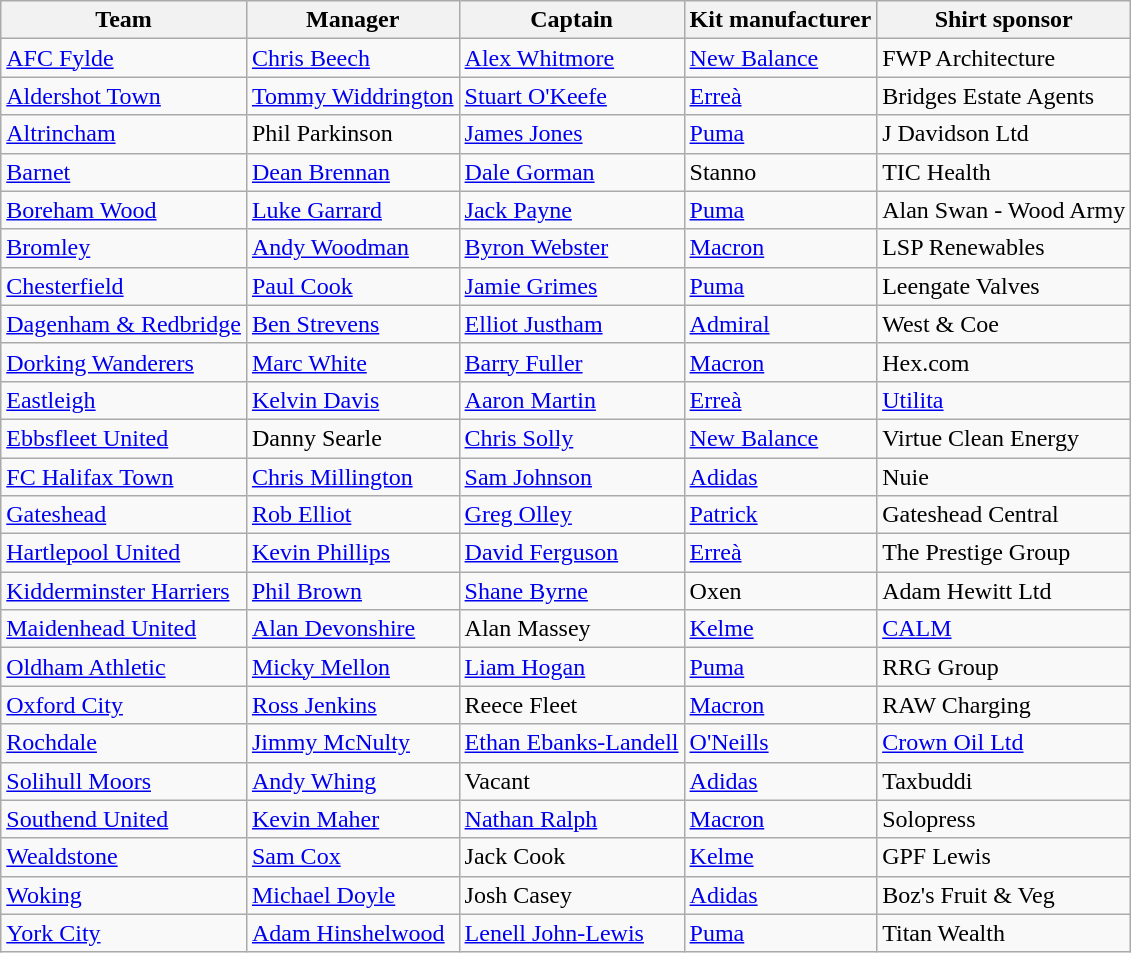<table class="wikitable sortable" style="text-align: left;">
<tr>
<th>Team</th>
<th>Manager</th>
<th>Captain</th>
<th>Kit manufacturer</th>
<th>Shirt sponsor</th>
</tr>
<tr>
<td><a href='#'>AFC Fylde</a></td>
<td> <a href='#'>Chris Beech</a></td>
<td> <a href='#'>Alex Whitmore</a></td>
<td> <a href='#'>New Balance</a></td>
<td>FWP Architecture</td>
</tr>
<tr>
<td><a href='#'>Aldershot Town</a></td>
<td> <a href='#'>Tommy Widdrington</a></td>
<td> <a href='#'>Stuart O'Keefe</a></td>
<td> <a href='#'>Erreà</a></td>
<td>Bridges Estate Agents</td>
</tr>
<tr>
<td><a href='#'>Altrincham</a></td>
<td> Phil Parkinson</td>
<td> <a href='#'>James Jones</a></td>
<td> <a href='#'>Puma</a></td>
<td>J Davidson Ltd</td>
</tr>
<tr>
<td><a href='#'>Barnet</a></td>
<td> <a href='#'>Dean Brennan</a></td>
<td> <a href='#'>Dale Gorman</a></td>
<td> Stanno</td>
<td>TIC Health</td>
</tr>
<tr>
<td><a href='#'>Boreham Wood</a></td>
<td> <a href='#'>Luke Garrard</a></td>
<td> <a href='#'>Jack Payne</a></td>
<td> <a href='#'>Puma</a></td>
<td>Alan Swan - Wood Army</td>
</tr>
<tr>
<td><a href='#'>Bromley</a></td>
<td> <a href='#'>Andy Woodman</a></td>
<td> <a href='#'>Byron Webster</a></td>
<td> <a href='#'>Macron</a></td>
<td>LSP Renewables</td>
</tr>
<tr>
<td><a href='#'>Chesterfield</a></td>
<td> <a href='#'>Paul Cook</a></td>
<td> <a href='#'>Jamie Grimes</a></td>
<td> <a href='#'>Puma</a></td>
<td>Leengate Valves</td>
</tr>
<tr>
<td><a href='#'>Dagenham & Redbridge</a></td>
<td> <a href='#'>Ben Strevens</a></td>
<td> <a href='#'>Elliot Justham</a></td>
<td> <a href='#'>Admiral</a></td>
<td>West & Coe</td>
</tr>
<tr>
<td><a href='#'>Dorking Wanderers</a></td>
<td> <a href='#'>Marc White</a></td>
<td> <a href='#'>Barry Fuller</a></td>
<td> <a href='#'>Macron</a></td>
<td>Hex.com</td>
</tr>
<tr>
<td><a href='#'>Eastleigh</a></td>
<td> <a href='#'>Kelvin Davis</a></td>
<td> <a href='#'>Aaron Martin</a></td>
<td> <a href='#'>Erreà</a></td>
<td><a href='#'>Utilita</a></td>
</tr>
<tr>
<td><a href='#'>Ebbsfleet United</a></td>
<td> Danny Searle</td>
<td> <a href='#'>Chris Solly</a></td>
<td> <a href='#'>New Balance</a></td>
<td>Virtue Clean Energy</td>
</tr>
<tr>
<td><a href='#'>FC Halifax Town</a></td>
<td> <a href='#'>Chris Millington</a></td>
<td> <a href='#'>Sam Johnson</a></td>
<td> <a href='#'>Adidas</a></td>
<td>Nuie</td>
</tr>
<tr>
<td><a href='#'>Gateshead</a></td>
<td> <a href='#'>Rob Elliot</a></td>
<td> <a href='#'>Greg Olley</a></td>
<td> <a href='#'>Patrick</a></td>
<td>Gateshead Central</td>
</tr>
<tr>
<td><a href='#'>Hartlepool United</a></td>
<td> <a href='#'>Kevin Phillips</a></td>
<td> <a href='#'>David Ferguson</a></td>
<td> <a href='#'>Erreà</a></td>
<td>The Prestige Group</td>
</tr>
<tr>
<td><a href='#'>Kidderminster Harriers</a></td>
<td> <a href='#'>Phil Brown</a></td>
<td> <a href='#'>Shane Byrne</a></td>
<td> Oxen</td>
<td>Adam Hewitt Ltd</td>
</tr>
<tr>
<td><a href='#'>Maidenhead United</a></td>
<td> <a href='#'>Alan Devonshire</a></td>
<td> Alan Massey</td>
<td> <a href='#'>Kelme</a></td>
<td><a href='#'>CALM</a></td>
</tr>
<tr>
<td><a href='#'>Oldham Athletic</a></td>
<td> <a href='#'>Micky Mellon</a></td>
<td> <a href='#'>Liam Hogan</a></td>
<td> <a href='#'>Puma</a></td>
<td>RRG Group</td>
</tr>
<tr>
<td><a href='#'>Oxford City</a></td>
<td> <a href='#'>Ross Jenkins</a></td>
<td> Reece Fleet</td>
<td> <a href='#'>Macron</a></td>
<td>RAW Charging</td>
</tr>
<tr>
<td><a href='#'>Rochdale</a></td>
<td> <a href='#'>Jimmy McNulty</a></td>
<td> <a href='#'>Ethan Ebanks-Landell</a></td>
<td> <a href='#'>O'Neills</a></td>
<td><a href='#'>Crown Oil Ltd</a></td>
</tr>
<tr>
<td><a href='#'>Solihull Moors</a></td>
<td> <a href='#'>Andy Whing</a></td>
<td>Vacant</td>
<td> <a href='#'>Adidas</a></td>
<td>Taxbuddi</td>
</tr>
<tr>
<td><a href='#'>Southend United</a></td>
<td> <a href='#'>Kevin Maher</a></td>
<td> <a href='#'>Nathan Ralph</a></td>
<td> <a href='#'>Macron</a></td>
<td>Solopress</td>
</tr>
<tr>
<td><a href='#'>Wealdstone</a></td>
<td> <a href='#'>Sam Cox</a></td>
<td> Jack Cook</td>
<td> <a href='#'>Kelme</a></td>
<td>GPF Lewis</td>
</tr>
<tr>
<td><a href='#'>Woking</a></td>
<td> <a href='#'>Michael Doyle</a></td>
<td> Josh Casey</td>
<td> <a href='#'>Adidas</a></td>
<td>Boz's Fruit & Veg</td>
</tr>
<tr>
<td><a href='#'>York City</a></td>
<td> <a href='#'>Adam Hinshelwood</a></td>
<td> <a href='#'>Lenell John-Lewis</a></td>
<td> <a href='#'>Puma</a></td>
<td>Titan Wealth</td>
</tr>
</table>
